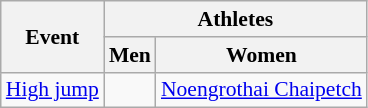<table class=wikitable style="font-size:90%">
<tr>
<th rowspan=2>Event</th>
<th colspan=2>Athletes</th>
</tr>
<tr>
<th>Men</th>
<th>Women</th>
</tr>
<tr>
<td><a href='#'>High jump</a></td>
<td></td>
<td><a href='#'>Noengrothai Chaipetch</a></td>
</tr>
</table>
